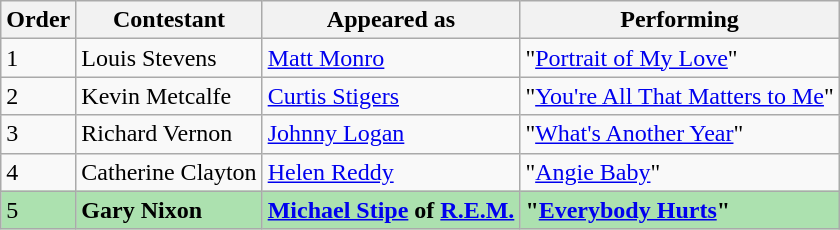<table class="wikitable">
<tr>
<th>Order</th>
<th>Contestant</th>
<th>Appeared as</th>
<th>Performing</th>
</tr>
<tr>
<td>1</td>
<td>Louis Stevens</td>
<td><a href='#'>Matt Monro</a></td>
<td>"<a href='#'>Portrait of My Love</a>"</td>
</tr>
<tr>
<td>2</td>
<td>Kevin Metcalfe</td>
<td><a href='#'>Curtis Stigers</a></td>
<td>"<a href='#'>You're All That Matters to Me</a>"</td>
</tr>
<tr>
<td>3</td>
<td>Richard Vernon</td>
<td><a href='#'>Johnny Logan</a></td>
<td>"<a href='#'>What's Another Year</a>"</td>
</tr>
<tr>
<td>4</td>
<td>Catherine Clayton</td>
<td><a href='#'>Helen Reddy</a></td>
<td>"<a href='#'>Angie Baby</a>"</td>
</tr>
<tr style="background:#ACE1AF;">
<td>5</td>
<td><strong>Gary Nixon</strong></td>
<td><strong><a href='#'>Michael Stipe</a> of <a href='#'>R.E.M.</a></strong></td>
<td><strong>"<a href='#'>Everybody Hurts</a>"</strong></td>
</tr>
</table>
